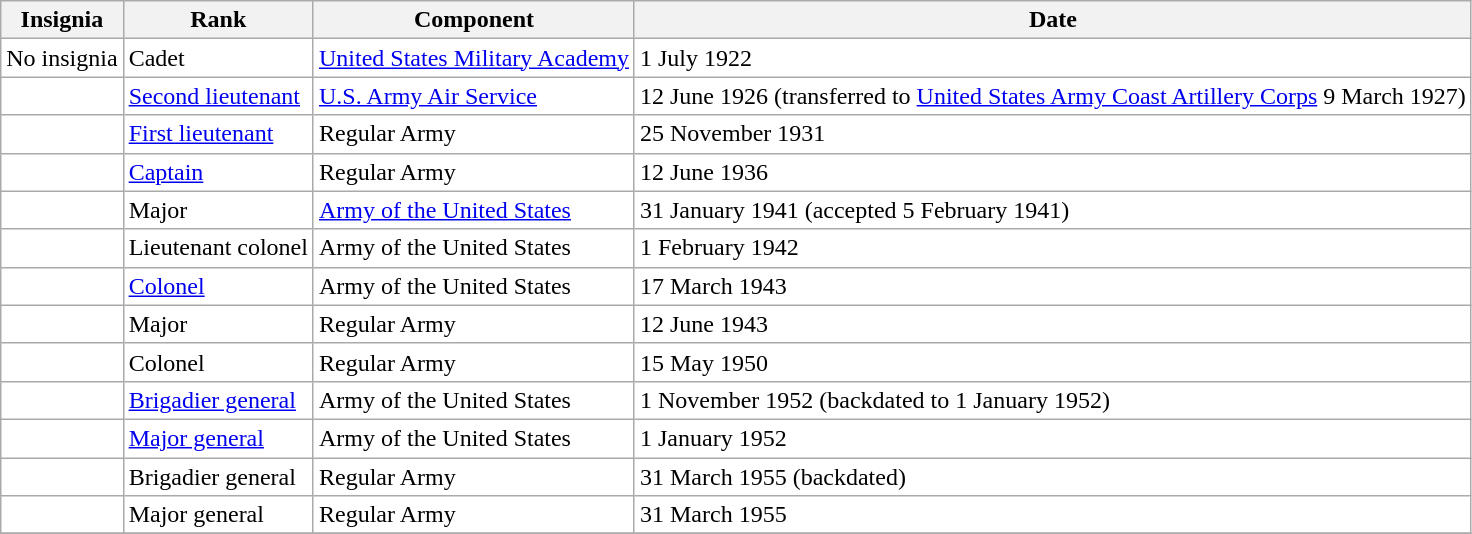<table class="wikitable" style="background:white">
<tr>
<th>Insignia</th>
<th>Rank</th>
<th>Component</th>
<th>Date</th>
</tr>
<tr>
<td align="center">No insignia</td>
<td>Cadet</td>
<td><a href='#'>United States Military Academy</a></td>
<td>1 July 1922</td>
</tr>
<tr>
<td align="center"></td>
<td><a href='#'>Second lieutenant</a></td>
<td><a href='#'>U.S. Army Air Service</a></td>
<td>12 June 1926 (transferred to <a href='#'>United States Army Coast Artillery Corps</a> 9 March 1927)</td>
</tr>
<tr>
<td align="center"></td>
<td><a href='#'>First lieutenant</a></td>
<td>Regular Army</td>
<td>25 November 1931</td>
</tr>
<tr>
<td align="center"></td>
<td><a href='#'>Captain</a></td>
<td>Regular Army</td>
<td>12 June 1936</td>
</tr>
<tr>
<td align="center"></td>
<td>Major</td>
<td><a href='#'>Army of the United States</a></td>
<td>31 January 1941 (accepted 5 February 1941)</td>
</tr>
<tr>
<td align="center"></td>
<td>Lieutenant colonel</td>
<td>Army of the United States</td>
<td>1 February 1942</td>
</tr>
<tr>
<td align="center"></td>
<td><a href='#'>Colonel</a></td>
<td>Army of the United States</td>
<td>17 March 1943</td>
</tr>
<tr>
<td align="center"></td>
<td>Major</td>
<td>Regular Army</td>
<td>12 June 1943</td>
</tr>
<tr>
<td align="center"></td>
<td>Colonel</td>
<td>Regular Army</td>
<td>15 May 1950</td>
</tr>
<tr>
<td align="center"></td>
<td><a href='#'>Brigadier general</a></td>
<td>Army of the United States</td>
<td>1 November 1952 (backdated to 1 January 1952)</td>
</tr>
<tr>
<td align="center"></td>
<td><a href='#'>Major general</a></td>
<td>Army of the United States</td>
<td>1 January 1952</td>
</tr>
<tr>
<td align="center"></td>
<td>Brigadier general</td>
<td>Regular Army</td>
<td>31 March 1955 (backdated)</td>
</tr>
<tr>
<td align="center"></td>
<td>Major general</td>
<td>Regular Army</td>
<td>31 March 1955</td>
</tr>
<tr>
</tr>
</table>
